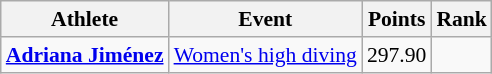<table class=wikitable style="font-size:90%;">
<tr>
<th>Athlete</th>
<th>Event</th>
<th>Points</th>
<th>Rank</th>
</tr>
<tr align=center>
<td align=left><strong><a href='#'>Adriana Jiménez</a></strong></td>
<td align=left><a href='#'>Women's high diving</a></td>
<td>297.90</td>
<td></td>
</tr>
</table>
